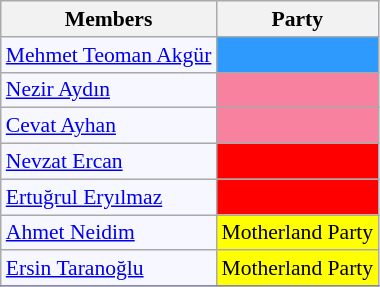<table class=wikitable style="border:1px solid #8888aa; background-color:#f7f8ff; padding:0px; font-size:90%;">
<tr>
<th>Members</th>
<th>Party</th>
</tr>
<tr>
<td><a href='#'>Mehmet Teoman Akgür</a></td>
<td style="background: #2E9AFE"></td>
</tr>
<tr>
<td><a href='#'>Nezir Aydın</a></td>
<td style="background: #F7819F"></td>
</tr>
<tr>
<td><a href='#'>Cevat Ayhan</a></td>
<td style="background: #F7819F"></td>
</tr>
<tr>
<td><a href='#'>Nevzat Ercan</a></td>
<td style="background: #ff0000"></td>
</tr>
<tr>
<td><a href='#'>Ertuğrul Eryılmaz</a></td>
<td style="background: #ff0000"></td>
</tr>
<tr>
<td><a href='#'>Ahmet Neidim</a></td>
<td style="background: #ffff00">Motherland Party</td>
</tr>
<tr>
<td><a href='#'>Ersin Taranoğlu</a></td>
<td style="background: #ffff00">Motherland Party</td>
</tr>
<tr>
</tr>
</table>
